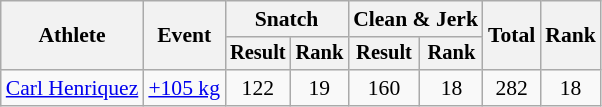<table class="wikitable" style="font-size:90%">
<tr>
<th rowspan="2">Athlete</th>
<th rowspan="2">Event</th>
<th colspan="2">Snatch</th>
<th colspan="2">Clean & Jerk</th>
<th rowspan="2">Total</th>
<th rowspan="2">Rank</th>
</tr>
<tr style="font-size:95%">
<th>Result</th>
<th>Rank</th>
<th>Result</th>
<th>Rank</th>
</tr>
<tr align=center>
<td align=left><a href='#'>Carl Henriquez</a></td>
<td align=left><a href='#'>+105 kg</a></td>
<td>122</td>
<td>19</td>
<td>160</td>
<td>18</td>
<td>282</td>
<td>18</td>
</tr>
</table>
